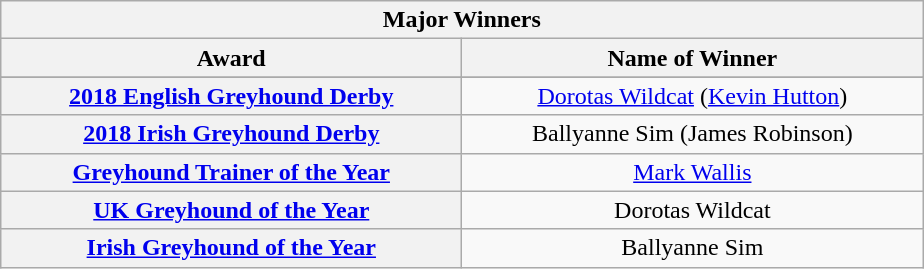<table class="wikitable">
<tr>
<th colspan="2">Major Winners</th>
</tr>
<tr>
<th width=300>Award</th>
<th width=300>Name of Winner</th>
</tr>
<tr>
</tr>
<tr align=center>
<th><a href='#'>2018 English Greyhound Derby</a></th>
<td><a href='#'>Dorotas Wildcat</a> (<a href='#'>Kevin Hutton</a>)</td>
</tr>
<tr align=center>
<th><a href='#'>2018 Irish Greyhound Derby</a></th>
<td>Ballyanne Sim (James Robinson)</td>
</tr>
<tr align=center>
<th><a href='#'>Greyhound Trainer of the Year</a></th>
<td><a href='#'>Mark Wallis</a></td>
</tr>
<tr align=center>
<th><a href='#'>UK Greyhound of the Year</a></th>
<td>Dorotas Wildcat</td>
</tr>
<tr align=center>
<th><a href='#'>Irish Greyhound of the Year</a></th>
<td>Ballyanne Sim </td>
</tr>
</table>
